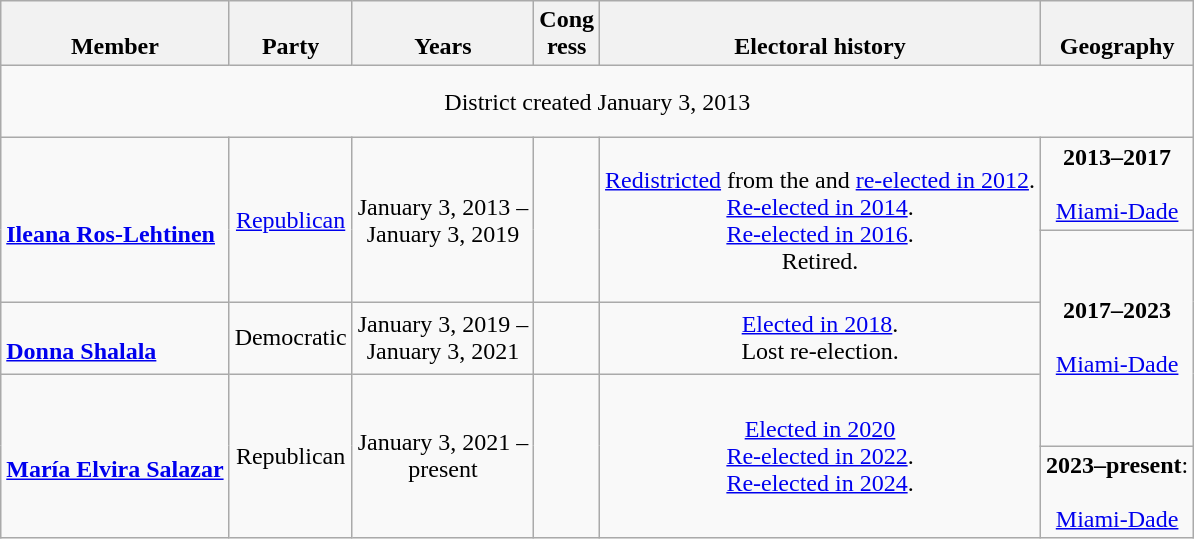<table class=wikitable style="text-align:center">
<tr valign=bottom>
<th>Member</th>
<th>Party</th>
<th>Years</th>
<th>Cong<br>ress</th>
<th>Electoral history</th>
<th>Geography</th>
</tr>
<tr style="height:3em">
<td colspan=6>District created January 3, 2013</td>
</tr>
<tr style="height:3em">
<td rowspan=2 align=left><br><strong><a href='#'>Ileana Ros-Lehtinen</a></strong><br></td>
<td rowspan=2 ><a href='#'>Republican</a></td>
<td rowspan=2 nowrap>January 3, 2013 –<br>January 3, 2019</td>
<td rowspan=2></td>
<td rowspan=2><a href='#'>Redistricted</a> from the  and <a href='#'>re-elected in 2012</a>.<br><a href='#'>Re-elected in 2014</a>.<br><a href='#'>Re-elected in 2016</a>.<br>Retired.</td>
<td><strong>2013–2017</strong><br><br><a href='#'>Miami-Dade</a></td>
</tr>
<tr style="height:3em">
<td rowspan=3><strong>2017–2023</strong><br><br><a href='#'>Miami-Dade</a></td>
</tr>
<tr style="height:3em">
<td align=left><br><strong><a href='#'>Donna Shalala</a></strong><br></td>
<td>Democratic</td>
<td nowrap>January 3, 2019 –<br>January 3, 2021</td>
<td></td>
<td><a href='#'>Elected in 2018</a>.<br>Lost re-election.</td>
</tr>
<tr style="height:3em">
<td rowspan=2 align="left"><br><strong><a href='#'>María Elvira Salazar</a></strong><br></td>
<td rowspan=2 >Republican</td>
<td rowspan=2 nowrap>January 3, 2021 – <br>present</td>
<td rowspan=2></td>
<td rowspan=2><a href='#'>Elected in 2020</a><br><a href='#'>Re-elected in 2022</a>.<br><a href='#'>Re-elected in 2024</a>.</td>
</tr>
<tr style="height:3em">
<td><strong>2023–present</strong>:<br><br><a href='#'>Miami-Dade</a></td>
</tr>
</table>
